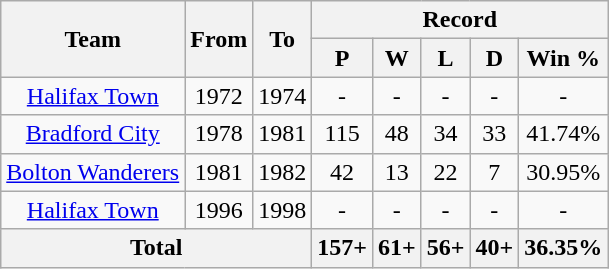<table class="wikitable" style="text-align:center">
<tr>
<th rowspan="2">Team</th>
<th rowspan="2">From</th>
<th rowspan="2">To</th>
<th colspan="5">Record</th>
</tr>
<tr>
<th>P</th>
<th>W</th>
<th>L</th>
<th>D</th>
<th>Win %</th>
</tr>
<tr>
<td><a href='#'>Halifax Town</a></td>
<td>1972</td>
<td>1974</td>
<td>-</td>
<td>-</td>
<td>-</td>
<td>-</td>
<td>-</td>
</tr>
<tr>
<td><a href='#'>Bradford City</a></td>
<td>1978</td>
<td>1981</td>
<td>115</td>
<td>48</td>
<td>34</td>
<td>33</td>
<td>41.74%</td>
</tr>
<tr>
<td><a href='#'>Bolton Wanderers</a></td>
<td>1981</td>
<td>1982</td>
<td>42</td>
<td>13</td>
<td>22</td>
<td>7</td>
<td>30.95%</td>
</tr>
<tr>
<td><a href='#'>Halifax Town</a></td>
<td>1996</td>
<td>1998</td>
<td>-</td>
<td>-</td>
<td>-</td>
<td>-</td>
<td>-</td>
</tr>
<tr>
<th colspan="3">Total</th>
<th>157+</th>
<th>61+</th>
<th>56+</th>
<th>40+</th>
<th>36.35%</th>
</tr>
</table>
